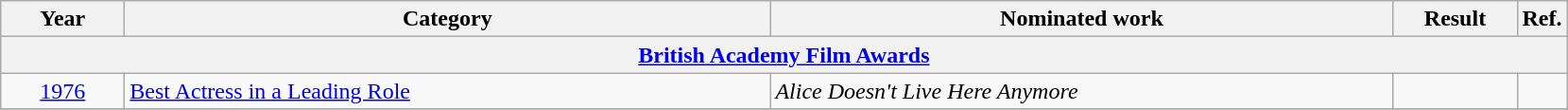<table class=wikitable>
<tr>
<th scope="col" style="width:5em;">Year</th>
<th scope="col" style="width:28em;">Category</th>
<th scope="col" style="width:27em;">Nominated work</th>
<th scope="col" style="width:5em;">Result</th>
<th>Ref.</th>
</tr>
<tr>
<th colspan=5><a href='#'>British Academy Film Awards</a></th>
</tr>
<tr>
<td style="text-align:center;"><a href='#'>1976</a></td>
<td><a href='#'>Best Actress in a Leading Role</a></td>
<td><em>Alice Doesn't Live Here Anymore</em></td>
<td></td>
<td style="text-align:center;"></td>
</tr>
<tr>
</tr>
</table>
